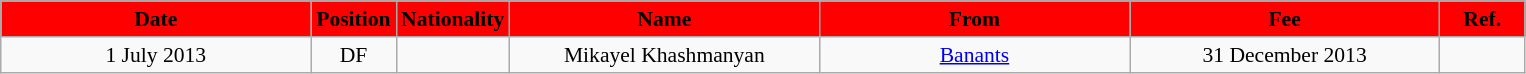<table class="wikitable"  style="text-align:center; font-size:90%; ">
<tr>
<th style="background:#FF0000; color:#000000; width:200px;">Date</th>
<th style="background:#FF0000; color:#000000; width:50px;">Position</th>
<th style="background:#FF0000; color:#000000; width:50px;">Nationality</th>
<th style="background:#FF0000; color:#000000; width:200px;">Name</th>
<th style="background:#FF0000; color:#000000; width:200px;">From</th>
<th style="background:#FF0000; color:#000000; width:200px;">Fee</th>
<th style="background:#FF0000; color:#000000; width:50px;">Ref.</th>
</tr>
<tr>
<td>1 July 2013</td>
<td>DF</td>
<td></td>
<td>Mikayel Khashmanyan</td>
<td><a href='#'>Banants</a></td>
<td>31 December 2013</td>
<td></td>
</tr>
</table>
